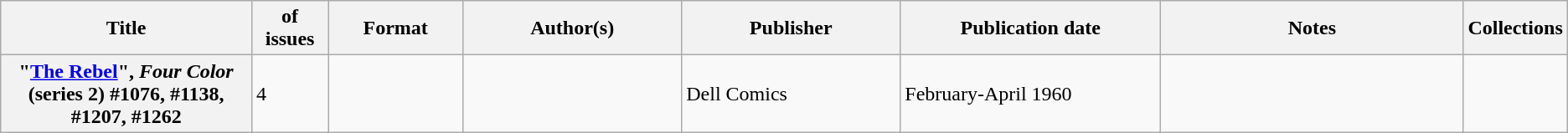<table class="wikitable">
<tr>
<th>Title</th>
<th style="width:40pt"> of issues</th>
<th style="width:75pt">Format</th>
<th style="width:125pt">Author(s)</th>
<th style="width:125pt">Publisher</th>
<th style="width:150pt">Publication date</th>
<th style="width:175pt">Notes</th>
<th>Collections</th>
</tr>
<tr>
<th>"<a href='#'>The Rebel</a>", <em>Four Color</em> (series 2) #1076, #1138, #1207, #1262</th>
<td>4</td>
<td></td>
<td></td>
<td>Dell Comics</td>
<td>February-April 1960</td>
<td></td>
<td></td>
</tr>
</table>
